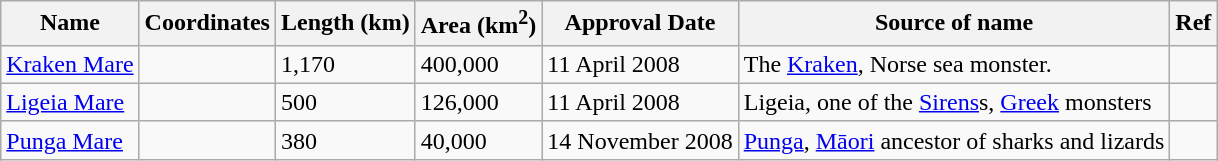<table class="wikitable">
<tr>
<th>Name</th>
<th>Coordinates</th>
<th>Length (km)</th>
<th>Area (km<sup>2</sup>)</th>
<th>Approval Date</th>
<th>Source of name</th>
<th>Ref</th>
</tr>
<tr>
<td><a href='#'>Kraken Mare</a></td>
<td></td>
<td>1,170</td>
<td>400,000</td>
<td>11 April 2008</td>
<td>The <a href='#'>Kraken</a>, Norse sea monster.</td>
<td></td>
</tr>
<tr>
<td><a href='#'>Ligeia Mare</a></td>
<td></td>
<td>500</td>
<td>126,000</td>
<td>11 April 2008</td>
<td>Ligeia, one of the <a href='#'>Sirens</a>s, <a href='#'>Greek</a> monsters</td>
<td></td>
</tr>
<tr>
<td><a href='#'>Punga Mare</a></td>
<td></td>
<td>380</td>
<td>40,000</td>
<td>14 November 2008</td>
<td><a href='#'>Punga</a>, <a href='#'>Māori</a> ancestor of sharks and lizards</td>
<td></td>
</tr>
</table>
